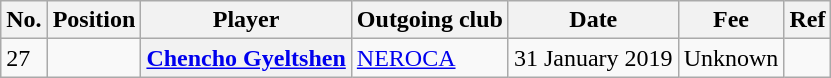<table class="wikitable plainrowheaders" style="text-align:center; text-align:left">
<tr>
<th>No.</th>
<th scope="col">Position</th>
<th scope="col">Player</th>
<th scope="col">Outgoing club</th>
<th scope="col">Date</th>
<th scope="col">Fee</th>
<th scope="col">Ref</th>
</tr>
<tr>
<td>27</td>
<td></td>
<th scope="row"> <a href='#'>Chencho Gyeltshen</a></th>
<td> <a href='#'>NEROCA</a></td>
<td>31 January 2019</td>
<td>Unknown</td>
<td></td>
</tr>
</table>
